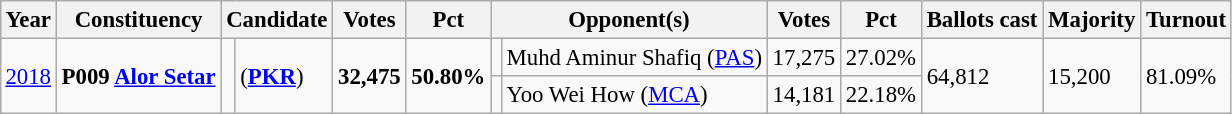<table class="wikitable" style="margin:0.5em ; font-size:95%">
<tr>
<th>Year</th>
<th>Constituency</th>
<th colspan=2>Candidate</th>
<th>Votes</th>
<th>Pct</th>
<th colspan=2>Opponent(s)</th>
<th>Votes</th>
<th>Pct</th>
<th>Ballots cast</th>
<th>Majority</th>
<th>Turnout</th>
</tr>
<tr>
<td rowspan="3"><a href='#'>2018</a></td>
<td rowspan="3"><strong>P009 <a href='#'>Alor Setar</a></strong></td>
<td rowspan="3" ></td>
<td rowspan="3"> (<a href='#'><strong>PKR</strong></a>)</td>
<td rowspan="3" align=right><strong>32,475</strong></td>
<td rowspan="3"><strong>50.80%</strong></td>
<td></td>
<td>Muhd Aminur Shafiq (<a href='#'>PAS</a>)</td>
<td align=right>17,275</td>
<td>27.02%</td>
<td rowspan="3">64,812</td>
<td rowspan="3">15,200</td>
<td rowspan="3">81.09%</td>
</tr>
<tr>
<td></td>
<td>Yoo Wei How (<a href='#'>MCA</a>)</td>
<td align=right>14,181</td>
<td>22.18%</td>
</tr>
</table>
